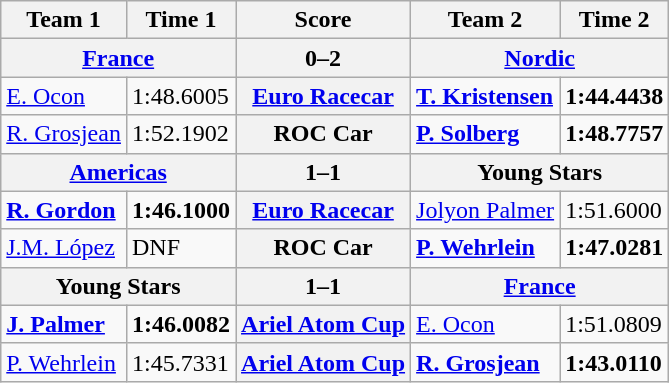<table class="wikitable">
<tr>
<th>Team 1</th>
<th>Time 1</th>
<th>Score</th>
<th>Team 2</th>
<th>Time 2</th>
</tr>
<tr>
<th colspan=2> <a href='#'>France</a></th>
<th>0–2</th>
<th colspan=2> <a href='#'>Nordic</a></th>
</tr>
<tr>
<td><a href='#'>E. Ocon</a></td>
<td>1:48.6005</td>
<th><a href='#'>Euro Racecar</a></th>
<td><strong><a href='#'>T. Kristensen</a></strong></td>
<td><strong>1:44.4438</strong></td>
</tr>
<tr>
<td><a href='#'>R. Grosjean</a></td>
<td>1:52.1902 </td>
<th>ROC Car</th>
<td><strong><a href='#'>P. Solberg</a></strong></td>
<td><strong>1:48.7757</strong></td>
</tr>
<tr>
<th colspan=2> <a href='#'>Americas</a></th>
<th>1–1</th>
<th colspan=2> Young Stars</th>
</tr>
<tr>
<td><strong><a href='#'>R. Gordon</a></strong></td>
<td><strong>1:46.1000</strong></td>
<th><a href='#'>Euro Racecar</a></th>
<td><a href='#'>Jolyon Palmer</a></td>
<td>1:51.6000 </td>
</tr>
<tr>
<td><a href='#'>J.M. López</a></td>
<td>DNF </td>
<th>ROC Car</th>
<td><strong><a href='#'>P. Wehrlein</a></strong></td>
<td><strong>1:47.0281</strong></td>
</tr>
<tr>
<th colspan=2> Young Stars</th>
<th>1–1</th>
<th colspan=2> <a href='#'>France</a></th>
</tr>
<tr>
<td><strong><a href='#'>J. Palmer</a></strong></td>
<td><strong>1:46.0082</strong></td>
<th><a href='#'>Ariel Atom Cup</a></th>
<td><a href='#'>E. Ocon</a></td>
<td>1:51.0809</td>
</tr>
<tr>
<td><a href='#'>P. Wehrlein</a></td>
<td>1:45.7331</td>
<th><a href='#'>Ariel Atom Cup</a></th>
<td><strong><a href='#'>R. Grosjean</a></strong></td>
<td><strong>1:43.0110</strong></td>
</tr>
</table>
